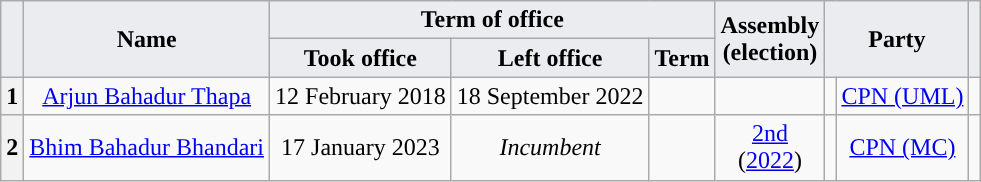<table class=wikitable style="text-align:center">
<tr>
<th colspan="1" rowspan="2" style="background-color:#EAECF0;"></th>
<th colspan="1" rowspan="2" style="background-color:#EAECF0;">Name<br></th>
<th colspan="3" style="background-color:#EAECF0;">Term of office</th>
<th colspan="1" rowspan="2" style="background-color:#EAECF0;">Assembly<br>(election)</th>
<th colspan="2" rowspan="2" style="background-color:#EAECF0;">Party</th>
<th rowspan="2" style="background-color:#EAECF0;"></th>
</tr>
<tr>
<th style="background-color:#EAECF0;">Took office</th>
<th style="background-color:#EAECF0;">Left office</th>
<th style="background-color:#EAECF0;">Term</th>
</tr>
<tr>
<th>1</th>
<td><a href='#'>Arjun Bahadur Thapa</a><br></td>
<td>12 February 2018</td>
<td>18 September 2022</td>
<td></td>
<td></td>
<td></td>
<td><a href='#'>CPN (UML)</a></td>
<td></td>
</tr>
<tr>
<th>2</th>
<td><a href='#'>Bhim Bahadur Bhandari</a><br></td>
<td>17 January 2023</td>
<td><em>Incumbent</em></td>
<td></td>
<td><a href='#'>2nd</a><br>(<a href='#'>2022</a>)</td>
<td></td>
<td rowspan="2"><a href='#'>CPN (MC)</a></td>
<td></td>
</tr>
</table>
